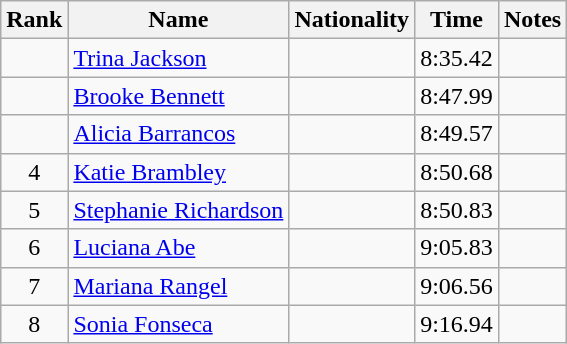<table class="wikitable sortable" style="text-align:center">
<tr>
<th>Rank</th>
<th>Name</th>
<th>Nationality</th>
<th>Time</th>
<th>Notes</th>
</tr>
<tr>
<td></td>
<td align=left><a href='#'>Trina Jackson</a></td>
<td align=left></td>
<td>8:35.42</td>
<td></td>
</tr>
<tr>
<td></td>
<td align=left><a href='#'>Brooke Bennett</a></td>
<td align=left></td>
<td>8:47.99</td>
<td></td>
</tr>
<tr>
<td></td>
<td align=left><a href='#'>Alicia Barrancos</a></td>
<td align=left></td>
<td>8:49.57</td>
<td></td>
</tr>
<tr>
<td>4</td>
<td align=left><a href='#'>Katie Brambley</a></td>
<td align=left></td>
<td>8:50.68</td>
<td></td>
</tr>
<tr>
<td>5</td>
<td align=left><a href='#'>Stephanie Richardson</a></td>
<td align=left></td>
<td>8:50.83</td>
<td></td>
</tr>
<tr>
<td>6</td>
<td align=left><a href='#'>Luciana Abe</a></td>
<td align=left></td>
<td>9:05.83</td>
<td></td>
</tr>
<tr>
<td>7</td>
<td align=left><a href='#'>Mariana Rangel</a></td>
<td align=left></td>
<td>9:06.56</td>
<td></td>
</tr>
<tr>
<td>8</td>
<td align=left><a href='#'>Sonia Fonseca</a></td>
<td align=left></td>
<td>9:16.94</td>
<td></td>
</tr>
</table>
